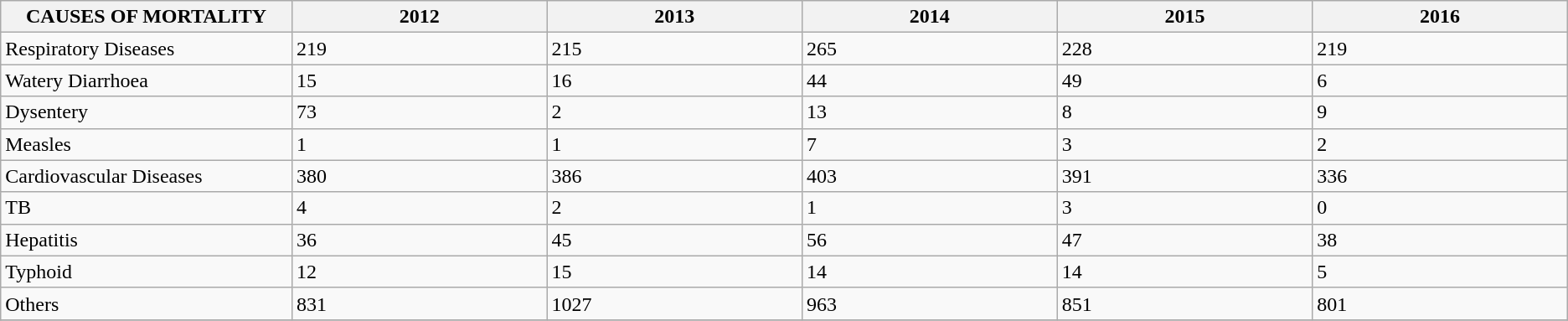<table class="wikitable" style="text-align: left;">
<tr>
<th style="width:20em;">CAUSES OF MORTALITY</th>
<th style="width:20em;">2012</th>
<th style="width:20em;">2013</th>
<th style="width:20em;">2014</th>
<th style="width:20em;">2015</th>
<th style="width:20em;">2016</th>
</tr>
<tr>
<td>Respiratory Diseases</td>
<td>219</td>
<td>215</td>
<td>265</td>
<td>228</td>
<td>219</td>
</tr>
<tr>
<td>Watery Diarrhoea</td>
<td>15</td>
<td>16</td>
<td>44</td>
<td>49</td>
<td>6</td>
</tr>
<tr>
<td>Dysentery</td>
<td>73</td>
<td>2</td>
<td>13</td>
<td>8</td>
<td>9</td>
</tr>
<tr>
<td>Measles</td>
<td>1</td>
<td>1</td>
<td>7</td>
<td>3</td>
<td>2</td>
</tr>
<tr>
<td>Cardiovascular Diseases</td>
<td>380</td>
<td>386</td>
<td>403</td>
<td>391</td>
<td>336</td>
</tr>
<tr>
<td>TB</td>
<td>4</td>
<td>2</td>
<td>1</td>
<td>3</td>
<td>0</td>
</tr>
<tr>
<td>Hepatitis</td>
<td>36</td>
<td>45</td>
<td>56</td>
<td>47</td>
<td>38</td>
</tr>
<tr>
<td>Typhoid</td>
<td>12</td>
<td>15</td>
<td>14</td>
<td>14</td>
<td>5</td>
</tr>
<tr>
<td>Others</td>
<td>831</td>
<td>1027</td>
<td>963</td>
<td>851</td>
<td>801</td>
</tr>
<tr>
</tr>
</table>
